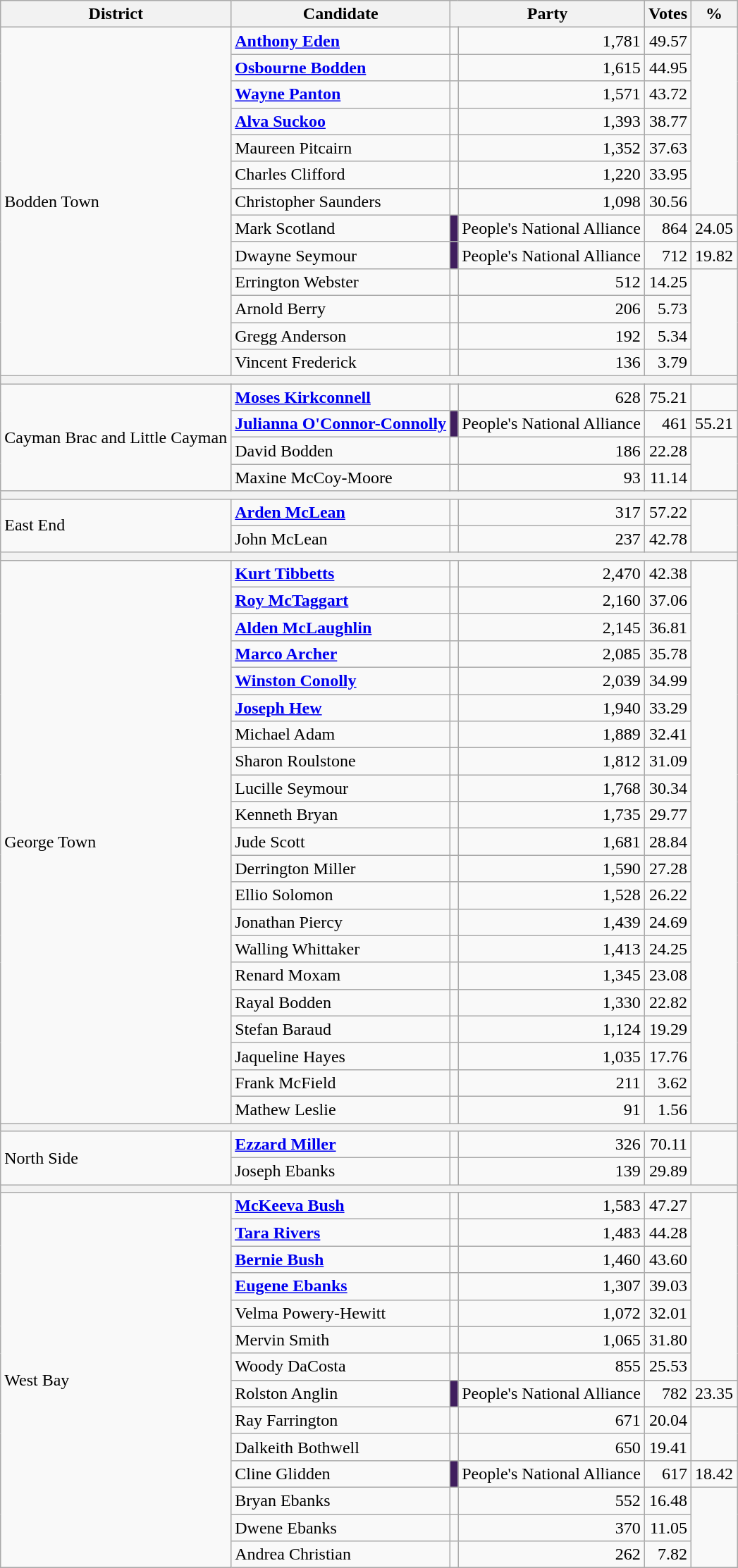<table class=wikitable style=text-align:right>
<tr>
<th>District</th>
<th>Candidate</th>
<th colspan=2>Party</th>
<th>Votes</th>
<th>%</th>
</tr>
<tr>
<td align=left rowspan=13>Bodden Town</td>
<td align=left><strong><a href='#'>Anthony Eden</a></strong></td>
<td></td>
<td>1,781</td>
<td>49.57</td>
</tr>
<tr>
<td align=left><strong><a href='#'>Osbourne Bodden</a></strong></td>
<td></td>
<td>1,615</td>
<td>44.95</td>
</tr>
<tr>
<td align=left><strong><a href='#'>Wayne Panton</a></strong></td>
<td></td>
<td>1,571</td>
<td>43.72</td>
</tr>
<tr>
<td align=left><strong><a href='#'>Alva Suckoo</a></strong></td>
<td></td>
<td>1,393</td>
<td>38.77</td>
</tr>
<tr>
<td align=left>Maureen Pitcairn</td>
<td></td>
<td>1,352</td>
<td>37.63</td>
</tr>
<tr>
<td align=left>Charles Clifford</td>
<td></td>
<td>1,220</td>
<td>33.95</td>
</tr>
<tr>
<td align=left>Christopher Saunders</td>
<td></td>
<td>1,098</td>
<td>30.56</td>
</tr>
<tr>
<td align=left>Mark Scotland</td>
<td bgcolor=#401e5e></td>
<td align=left>People's National Alliance</td>
<td>864</td>
<td>24.05</td>
</tr>
<tr>
<td align=left>Dwayne Seymour</td>
<td bgcolor=#401e5e></td>
<td align=left>People's National Alliance</td>
<td>712</td>
<td>19.82</td>
</tr>
<tr>
<td align=left>Errington Webster</td>
<td></td>
<td>512</td>
<td>14.25</td>
</tr>
<tr>
<td align=left>Arnold Berry</td>
<td></td>
<td>206</td>
<td>5.73</td>
</tr>
<tr>
<td align=left>Gregg Anderson</td>
<td></td>
<td>192</td>
<td>5.34</td>
</tr>
<tr>
<td align=left>Vincent Frederick</td>
<td></td>
<td>136</td>
<td>3.79</td>
</tr>
<tr>
<th colspan=6></th>
</tr>
<tr>
<td align=left rowspan=4>Cayman Brac and Little Cayman</td>
<td align=left><strong><a href='#'>Moses Kirkconnell</a></strong></td>
<td></td>
<td>628</td>
<td>75.21</td>
</tr>
<tr>
<td align=left><strong><a href='#'>Julianna O'Connor-Connolly</a></strong></td>
<td bgcolor=#401e5e></td>
<td align=left>People's National Alliance</td>
<td>461</td>
<td>55.21</td>
</tr>
<tr>
<td align=left>David Bodden</td>
<td></td>
<td>186</td>
<td>22.28</td>
</tr>
<tr>
<td align=left>Maxine McCoy-Moore</td>
<td></td>
<td>93</td>
<td>11.14</td>
</tr>
<tr>
<th colspan=6></th>
</tr>
<tr>
<td align=left rowspan=2>East End</td>
<td align=left><strong><a href='#'>Arden McLean</a></strong></td>
<td></td>
<td>317</td>
<td>57.22</td>
</tr>
<tr>
<td align=left>John McLean</td>
<td></td>
<td>237</td>
<td>42.78</td>
</tr>
<tr>
<th colspan=6></th>
</tr>
<tr>
<td align=left rowspan=21>George Town</td>
<td align=left><strong><a href='#'>Kurt Tibbetts</a></strong></td>
<td></td>
<td>2,470</td>
<td>42.38</td>
</tr>
<tr>
<td align=left><strong><a href='#'>Roy McTaggart</a></strong></td>
<td></td>
<td>2,160</td>
<td>37.06</td>
</tr>
<tr>
<td align=left><strong><a href='#'>Alden McLaughlin</a></strong></td>
<td></td>
<td>2,145</td>
<td>36.81</td>
</tr>
<tr>
<td align=left><strong><a href='#'>Marco Archer</a></strong></td>
<td></td>
<td>2,085</td>
<td>35.78</td>
</tr>
<tr>
<td align=left><strong><a href='#'>Winston Conolly</a></strong></td>
<td></td>
<td>2,039</td>
<td>34.99</td>
</tr>
<tr>
<td align=left><strong><a href='#'>Joseph Hew</a></strong></td>
<td></td>
<td>1,940</td>
<td>33.29</td>
</tr>
<tr>
<td align=left>Michael Adam</td>
<td></td>
<td>1,889</td>
<td>32.41</td>
</tr>
<tr>
<td align=left>Sharon Roulstone</td>
<td></td>
<td>1,812</td>
<td>31.09</td>
</tr>
<tr>
<td align=left>Lucille Seymour</td>
<td></td>
<td>1,768</td>
<td>30.34</td>
</tr>
<tr>
<td align=left>Kenneth Bryan</td>
<td></td>
<td>1,735</td>
<td>29.77</td>
</tr>
<tr>
<td align=left>Jude Scott</td>
<td></td>
<td>1,681</td>
<td>28.84</td>
</tr>
<tr>
<td align=left>Derrington Miller</td>
<td></td>
<td>1,590</td>
<td>27.28</td>
</tr>
<tr>
<td align=left>Ellio Solomon</td>
<td></td>
<td>1,528</td>
<td>26.22</td>
</tr>
<tr>
<td align=left>Jonathan Piercy</td>
<td></td>
<td>1,439</td>
<td>24.69</td>
</tr>
<tr>
<td align=left>Walling Whittaker</td>
<td></td>
<td>1,413</td>
<td>24.25</td>
</tr>
<tr>
<td align=left>Renard Moxam</td>
<td></td>
<td>1,345</td>
<td>23.08</td>
</tr>
<tr>
<td align=left>Rayal Bodden</td>
<td></td>
<td>1,330</td>
<td>22.82</td>
</tr>
<tr>
<td align=left>Stefan Baraud</td>
<td></td>
<td>1,124</td>
<td>19.29</td>
</tr>
<tr>
<td align=left>Jaqueline Hayes</td>
<td></td>
<td>1,035</td>
<td>17.76</td>
</tr>
<tr>
<td align=left>Frank McField</td>
<td></td>
<td>211</td>
<td>3.62</td>
</tr>
<tr>
<td align=left>Mathew Leslie</td>
<td></td>
<td>91</td>
<td>1.56</td>
</tr>
<tr>
<th colspan=6></th>
</tr>
<tr>
<td align=left rowspan=2>North Side</td>
<td align=left><strong><a href='#'>Ezzard Miller</a></strong></td>
<td></td>
<td>326</td>
<td>70.11</td>
</tr>
<tr>
<td align=left>Joseph Ebanks</td>
<td></td>
<td>139</td>
<td>29.89</td>
</tr>
<tr>
<th colspan=6></th>
</tr>
<tr>
<td align=left rowspan=14>West Bay</td>
<td align=left><strong><a href='#'>McKeeva Bush</a></strong></td>
<td></td>
<td>1,583</td>
<td>47.27</td>
</tr>
<tr>
<td align=left><strong><a href='#'>Tara Rivers</a></strong></td>
<td></td>
<td>1,483</td>
<td>44.28</td>
</tr>
<tr>
<td align=left><strong><a href='#'>Bernie Bush</a></strong></td>
<td></td>
<td>1,460</td>
<td>43.60</td>
</tr>
<tr>
<td align=left><strong><a href='#'>Eugene Ebanks</a></strong></td>
<td></td>
<td>1,307</td>
<td>39.03</td>
</tr>
<tr>
<td align=left>Velma Powery-Hewitt</td>
<td></td>
<td>1,072</td>
<td>32.01</td>
</tr>
<tr>
<td align=left>Mervin Smith</td>
<td></td>
<td>1,065</td>
<td>31.80</td>
</tr>
<tr>
<td align=left>Woody DaCosta</td>
<td></td>
<td>855</td>
<td>25.53</td>
</tr>
<tr>
<td align=left>Rolston Anglin</td>
<td bgcolor=#401e5e></td>
<td align=left>People's National Alliance</td>
<td>782</td>
<td>23.35</td>
</tr>
<tr>
<td align=left>Ray Farrington</td>
<td></td>
<td>671</td>
<td>20.04</td>
</tr>
<tr>
<td align=left>Dalkeith Bothwell</td>
<td></td>
<td>650</td>
<td>19.41</td>
</tr>
<tr>
<td align=left>Cline Glidden</td>
<td bgcolor=#401e5e></td>
<td align=left>People's National Alliance</td>
<td>617</td>
<td>18.42</td>
</tr>
<tr>
<td align=left>Bryan Ebanks</td>
<td></td>
<td>552</td>
<td>16.48</td>
</tr>
<tr>
<td align=left>Dwene Ebanks</td>
<td></td>
<td>370</td>
<td>11.05</td>
</tr>
<tr>
<td align=left>Andrea Christian</td>
<td></td>
<td>262</td>
<td>7.82</td>
</tr>
</table>
